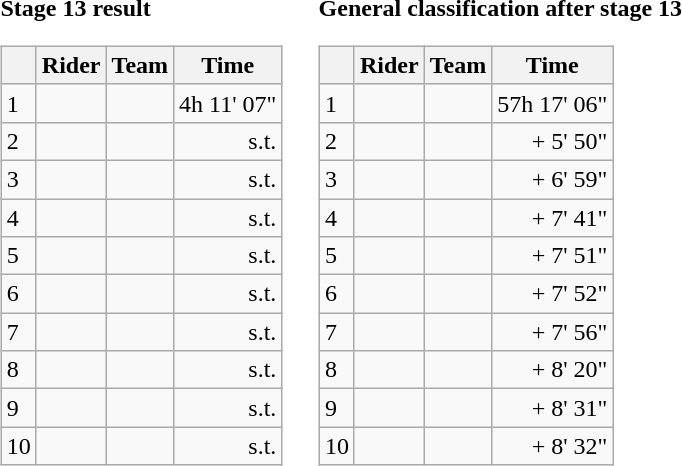<table>
<tr>
<td><strong>Stage 13 result</strong><br><table class="wikitable">
<tr>
<th></th>
<th>Rider</th>
<th>Team</th>
<th>Time</th>
</tr>
<tr>
<td>1</td>
<td></td>
<td></td>
<td align=right>4h 11' 07"</td>
</tr>
<tr>
<td>2</td>
<td> </td>
<td></td>
<td align=right>s.t.</td>
</tr>
<tr>
<td>3</td>
<td></td>
<td></td>
<td align=right>s.t.</td>
</tr>
<tr>
<td>4</td>
<td></td>
<td></td>
<td align=right>s.t.</td>
</tr>
<tr>
<td>5</td>
<td></td>
<td></td>
<td align=right>s.t.</td>
</tr>
<tr>
<td>6</td>
<td></td>
<td></td>
<td align=right>s.t.</td>
</tr>
<tr>
<td>7</td>
<td></td>
<td></td>
<td align=right>s.t.</td>
</tr>
<tr>
<td>8</td>
<td></td>
<td></td>
<td align=right>s.t.</td>
</tr>
<tr>
<td>9</td>
<td></td>
<td></td>
<td align=right>s.t.</td>
</tr>
<tr>
<td>10</td>
<td></td>
<td></td>
<td align=right>s.t.</td>
</tr>
</table>
</td>
<td></td>
<td><strong>General classification after stage 13</strong><br><table class="wikitable">
<tr>
<th></th>
<th>Rider</th>
<th>Team</th>
<th>Time</th>
</tr>
<tr>
<td>1</td>
<td> </td>
<td></td>
<td align="right">57h 17' 06"</td>
</tr>
<tr>
<td>2</td>
<td></td>
<td></td>
<td align="right">+ 5' 50"</td>
</tr>
<tr>
<td>3</td>
<td></td>
<td></td>
<td align="right">+ 6' 59"</td>
</tr>
<tr>
<td>4</td>
<td></td>
<td></td>
<td align="right">+ 7' 41"</td>
</tr>
<tr>
<td>5</td>
<td></td>
<td></td>
<td align="right">+ 7' 51"</td>
</tr>
<tr>
<td>6</td>
<td></td>
<td></td>
<td align="right">+ 7' 52"</td>
</tr>
<tr>
<td>7</td>
<td></td>
<td></td>
<td align="right">+ 7' 56"</td>
</tr>
<tr>
<td>8</td>
<td></td>
<td></td>
<td align="right">+ 8' 20"</td>
</tr>
<tr>
<td>9</td>
<td></td>
<td></td>
<td align="right">+ 8' 31"</td>
</tr>
<tr>
<td>10</td>
<td></td>
<td></td>
<td align="right">+ 8' 32"</td>
</tr>
</table>
</td>
</tr>
</table>
